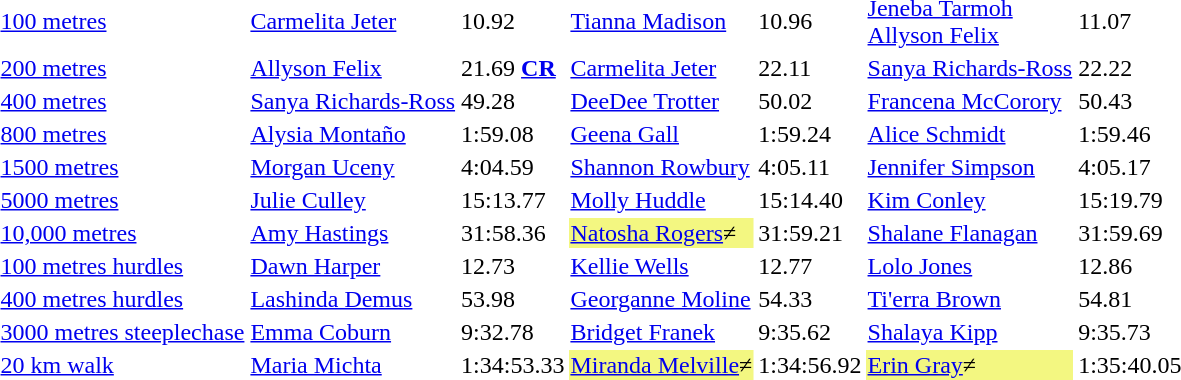<table>
<tr>
<td><a href='#'>100 metres</a></td>
<td><a href='#'>Carmelita Jeter</a></td>
<td>10.92</td>
<td><a href='#'>Tianna Madison</a></td>
<td>10.96</td>
<td><a href='#'>Jeneba Tarmoh</a><br><a href='#'>Allyson Felix</a></td>
<td>11.07</td>
</tr>
<tr>
<td><a href='#'>200 metres</a></td>
<td><a href='#'>Allyson Felix</a></td>
<td>21.69 <strong><a href='#'>CR</a></strong></td>
<td><a href='#'>Carmelita Jeter</a></td>
<td>22.11</td>
<td><a href='#'>Sanya Richards-Ross</a></td>
<td>22.22</td>
</tr>
<tr>
<td><a href='#'>400 metres</a></td>
<td><a href='#'>Sanya Richards-Ross</a></td>
<td>49.28</td>
<td><a href='#'>DeeDee Trotter</a></td>
<td>50.02</td>
<td><a href='#'>Francena McCorory</a></td>
<td>50.43</td>
</tr>
<tr>
<td><a href='#'>800 metres</a></td>
<td><a href='#'>Alysia Montaño</a></td>
<td>1:59.08</td>
<td><a href='#'>Geena Gall</a></td>
<td>1:59.24</td>
<td><a href='#'>Alice Schmidt</a></td>
<td>1:59.46</td>
</tr>
<tr>
<td><a href='#'>1500 metres</a></td>
<td><a href='#'>Morgan Uceny</a></td>
<td>4:04.59</td>
<td><a href='#'>Shannon Rowbury</a></td>
<td>4:05.11</td>
<td><a href='#'>Jennifer Simpson</a></td>
<td>4:05.17</td>
</tr>
<tr>
<td><a href='#'>5000 metres</a></td>
<td><a href='#'>Julie Culley</a></td>
<td>15:13.77</td>
<td><a href='#'>Molly Huddle</a></td>
<td>15:14.40</td>
<td><a href='#'>Kim Conley</a></td>
<td>15:19.79</td>
</tr>
<tr>
<td><a href='#'>10,000 metres</a></td>
<td><a href='#'>Amy Hastings</a></td>
<td>31:58.36</td>
<td bgcolor=#F3F781><a href='#'>Natosha Rogers</a>≠</td>
<td>31:59.21</td>
<td><a href='#'>Shalane Flanagan</a></td>
<td>31:59.69</td>
</tr>
<tr>
<td><a href='#'>100 metres hurdles</a></td>
<td><a href='#'>Dawn Harper</a></td>
<td>12.73</td>
<td><a href='#'>Kellie Wells</a></td>
<td>12.77</td>
<td><a href='#'>Lolo Jones</a></td>
<td>12.86</td>
</tr>
<tr>
<td><a href='#'>400 metres hurdles</a></td>
<td><a href='#'>Lashinda Demus</a></td>
<td>53.98</td>
<td><a href='#'>Georganne Moline</a></td>
<td>54.33</td>
<td><a href='#'>Ti'erra Brown</a></td>
<td>54.81</td>
</tr>
<tr>
<td><a href='#'>3000 metres steeplechase</a></td>
<td><a href='#'>Emma Coburn</a></td>
<td>9:32.78</td>
<td><a href='#'>Bridget Franek</a></td>
<td>9:35.62</td>
<td><a href='#'>Shalaya Kipp</a></td>
<td>9:35.73</td>
</tr>
<tr>
<td><a href='#'>20 km walk</a></td>
<td><a href='#'>Maria Michta</a></td>
<td>1:34:53.33</td>
<td bgcolor=#F3F781><a href='#'>Miranda Melville</a>≠</td>
<td>1:34:56.92</td>
<td bgcolor=#F3F781><a href='#'>Erin Gray</a>≠</td>
<td>1:35:40.05</td>
</tr>
</table>
